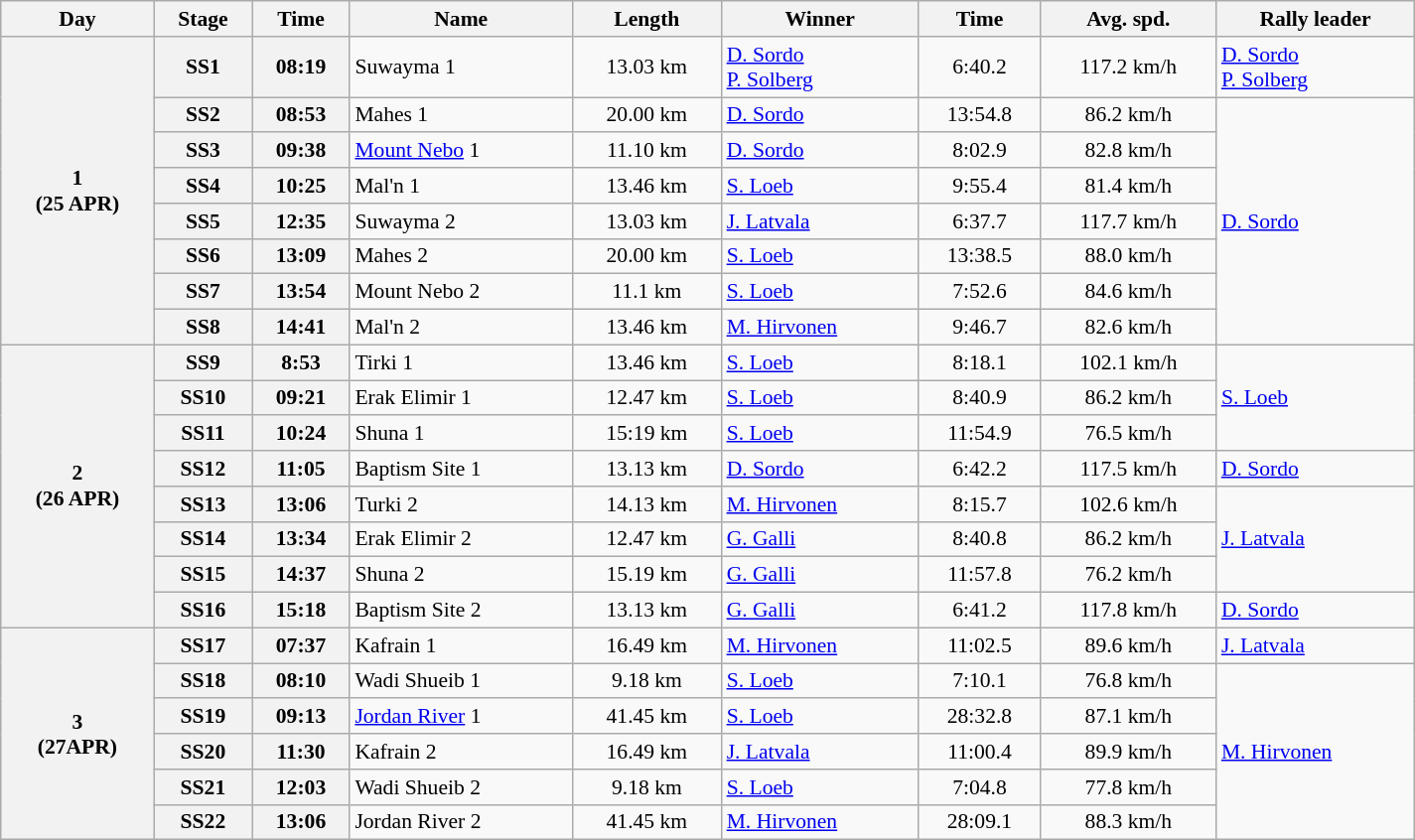<table class="wikitable" width=100% style="text-align: center; font-size: 90%; max-width: 950px;">
<tr>
<th>Day</th>
<th>Stage</th>
<th>Time</th>
<th>Name</th>
<th>Length</th>
<th>Winner</th>
<th>Time</th>
<th>Avg. spd.</th>
<th>Rally leader</th>
</tr>
<tr>
<th rowspan="8">1<br>(25 APR)</th>
<th>SS1</th>
<th>08:19</th>
<td align=left>Suwayma 1</td>
<td>13.03 km</td>
<td align=left> <a href='#'>D. Sordo</a><br>  <a href='#'>P. Solberg</a></td>
<td>6:40.2</td>
<td>117.2 km/h</td>
<td align=left> <a href='#'>D. Sordo</a><br>  <a href='#'>P. Solberg</a></td>
</tr>
<tr>
<th>SS2</th>
<th>08:53</th>
<td align=left>Mahes 1</td>
<td>20.00 km</td>
<td align=left> <a href='#'>D. Sordo</a></td>
<td>13:54.8</td>
<td>86.2 km/h</td>
<td align=left rowspan=7> <a href='#'>D. Sordo</a></td>
</tr>
<tr>
<th>SS3</th>
<th>09:38</th>
<td align=left><a href='#'>Mount Nebo</a> 1</td>
<td>11.10 km</td>
<td align=left> <a href='#'>D. Sordo</a></td>
<td>8:02.9</td>
<td>82.8 km/h</td>
</tr>
<tr>
<th>SS4</th>
<th>10:25</th>
<td align=left>Mal'n 1</td>
<td>13.46 km</td>
<td align=left> <a href='#'>S. Loeb</a></td>
<td>9:55.4</td>
<td>81.4 km/h</td>
</tr>
<tr>
<th>SS5</th>
<th>12:35</th>
<td align=left>Suwayma 2</td>
<td>13.03 km</td>
<td align=left> <a href='#'>J. Latvala</a></td>
<td>6:37.7</td>
<td>117.7 km/h</td>
</tr>
<tr>
<th>SS6</th>
<th>13:09</th>
<td align=left>Mahes 2</td>
<td>20.00 km</td>
<td align=left> <a href='#'>S. Loeb</a></td>
<td>13:38.5</td>
<td>88.0 km/h</td>
</tr>
<tr>
<th>SS7</th>
<th>13:54</th>
<td align=left>Mount Nebo 2</td>
<td>11.1 km</td>
<td align=left> <a href='#'>S. Loeb</a></td>
<td>7:52.6</td>
<td>84.6 km/h</td>
</tr>
<tr>
<th>SS8</th>
<th>14:41</th>
<td align=left>Mal'n 2</td>
<td>13.46 km</td>
<td align=left> <a href='#'>M. Hirvonen</a></td>
<td>9:46.7</td>
<td>82.6 km/h</td>
</tr>
<tr>
<th rowspan="8">2<br>(26 APR)</th>
<th>SS9</th>
<th>8:53</th>
<td align=left>Tirki 1</td>
<td>13.46 km</td>
<td align=left> <a href='#'>S. Loeb</a></td>
<td>8:18.1</td>
<td>102.1 km/h</td>
<td align=left rowspan=3> <a href='#'>S. Loeb</a></td>
</tr>
<tr>
<th>SS10</th>
<th>09:21</th>
<td align=left>Erak Elimir 1</td>
<td>12.47 km</td>
<td align=left> <a href='#'>S. Loeb</a></td>
<td>8:40.9</td>
<td>86.2 km/h</td>
</tr>
<tr>
<th>SS11</th>
<th>10:24</th>
<td align=left>Shuna 1</td>
<td>15:19 km</td>
<td align=left> <a href='#'>S. Loeb</a></td>
<td>11:54.9</td>
<td>76.5 km/h</td>
</tr>
<tr>
<th>SS12</th>
<th>11:05</th>
<td align=left>Baptism Site 1</td>
<td>13.13 km</td>
<td align=left> <a href='#'>D. Sordo</a></td>
<td>6:42.2</td>
<td>117.5 km/h</td>
<td align=left> <a href='#'>D. Sordo</a></td>
</tr>
<tr>
<th>SS13</th>
<th>13:06</th>
<td align=left>Turki 2</td>
<td>14.13 km</td>
<td align=left> <a href='#'>M. Hirvonen</a></td>
<td>8:15.7</td>
<td>102.6 km/h</td>
<td align=left rowspan=3> <a href='#'>J. Latvala</a></td>
</tr>
<tr>
<th>SS14</th>
<th>13:34</th>
<td align=left>Erak Elimir 2</td>
<td>12.47 km</td>
<td align=left> <a href='#'>G. Galli</a></td>
<td>8:40.8</td>
<td>86.2 km/h</td>
</tr>
<tr>
<th>SS15</th>
<th>14:37</th>
<td align=left>Shuna 2</td>
<td>15.19 km</td>
<td align=left> <a href='#'>G. Galli</a></td>
<td>11:57.8</td>
<td>76.2 km/h</td>
</tr>
<tr>
<th>SS16</th>
<th>15:18</th>
<td align=left>Baptism Site 2</td>
<td>13.13 km</td>
<td align=left> <a href='#'>G. Galli</a></td>
<td>6:41.2</td>
<td>117.8 km/h</td>
<td align=left> <a href='#'>D. Sordo</a></td>
</tr>
<tr>
<th rowspan="6">3<br>(27APR)</th>
<th>SS17</th>
<th>07:37</th>
<td align=left>Kafrain 1</td>
<td>16.49 km</td>
<td align=left> <a href='#'>M. Hirvonen</a></td>
<td>11:02.5</td>
<td>89.6 km/h</td>
<td align=left> <a href='#'>J. Latvala</a></td>
</tr>
<tr>
<th>SS18</th>
<th>08:10</th>
<td align=left>Wadi Shueib 1</td>
<td>9.18 km</td>
<td align=left> <a href='#'>S. Loeb</a></td>
<td>7:10.1</td>
<td>76.8 km/h</td>
<td align=left rowspan=5> <a href='#'>M. Hirvonen</a></td>
</tr>
<tr>
<th>SS19</th>
<th>09:13</th>
<td align=left><a href='#'>Jordan River</a> 1</td>
<td>41.45 km</td>
<td align=left> <a href='#'>S. Loeb</a></td>
<td>28:32.8</td>
<td>87.1 km/h</td>
</tr>
<tr>
<th>SS20</th>
<th>11:30</th>
<td align=left>Kafrain 2</td>
<td>16.49 km</td>
<td align=left> <a href='#'>J. Latvala</a></td>
<td>11:00.4</td>
<td>89.9 km/h</td>
</tr>
<tr>
<th>SS21</th>
<th>12:03</th>
<td align=left>Wadi Shueib 2</td>
<td>9.18 km</td>
<td align=left> <a href='#'>S. Loeb</a></td>
<td>7:04.8</td>
<td>77.8 km/h</td>
</tr>
<tr>
<th>SS22</th>
<th>13:06</th>
<td align=left>Jordan River 2</td>
<td>41.45 km</td>
<td align=left> <a href='#'>M. Hirvonen</a></td>
<td>28:09.1</td>
<td>88.3 km/h</td>
</tr>
</table>
